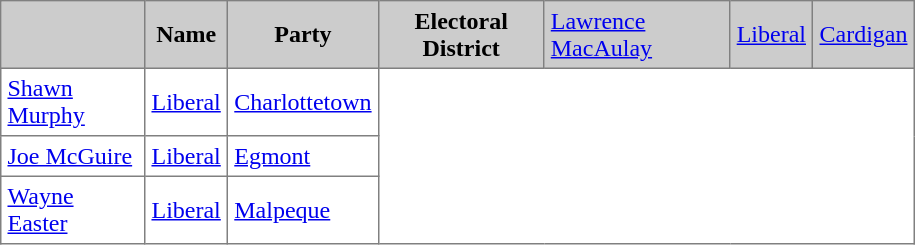<table border="1" cellpadding="4" width="610" cellspacing="0" style="border-collapse: collapse">
<tr bgcolor="CCCCCC">
<th></th>
<th>Name</th>
<th>Party</th>
<th>Electoral District<br></th>
<td><a href='#'>Lawrence MacAulay</a></td>
<td><a href='#'>Liberal</a></td>
<td><a href='#'>Cardigan</a></td>
</tr>
<tr>
<td><a href='#'>Shawn Murphy</a></td>
<td><a href='#'>Liberal</a></td>
<td><a href='#'>Charlottetown</a></td>
</tr>
<tr>
<td><a href='#'>Joe McGuire</a></td>
<td><a href='#'>Liberal</a></td>
<td><a href='#'>Egmont</a></td>
</tr>
<tr>
<td><a href='#'>Wayne Easter</a></td>
<td><a href='#'>Liberal</a></td>
<td><a href='#'>Malpeque</a></td>
</tr>
</table>
